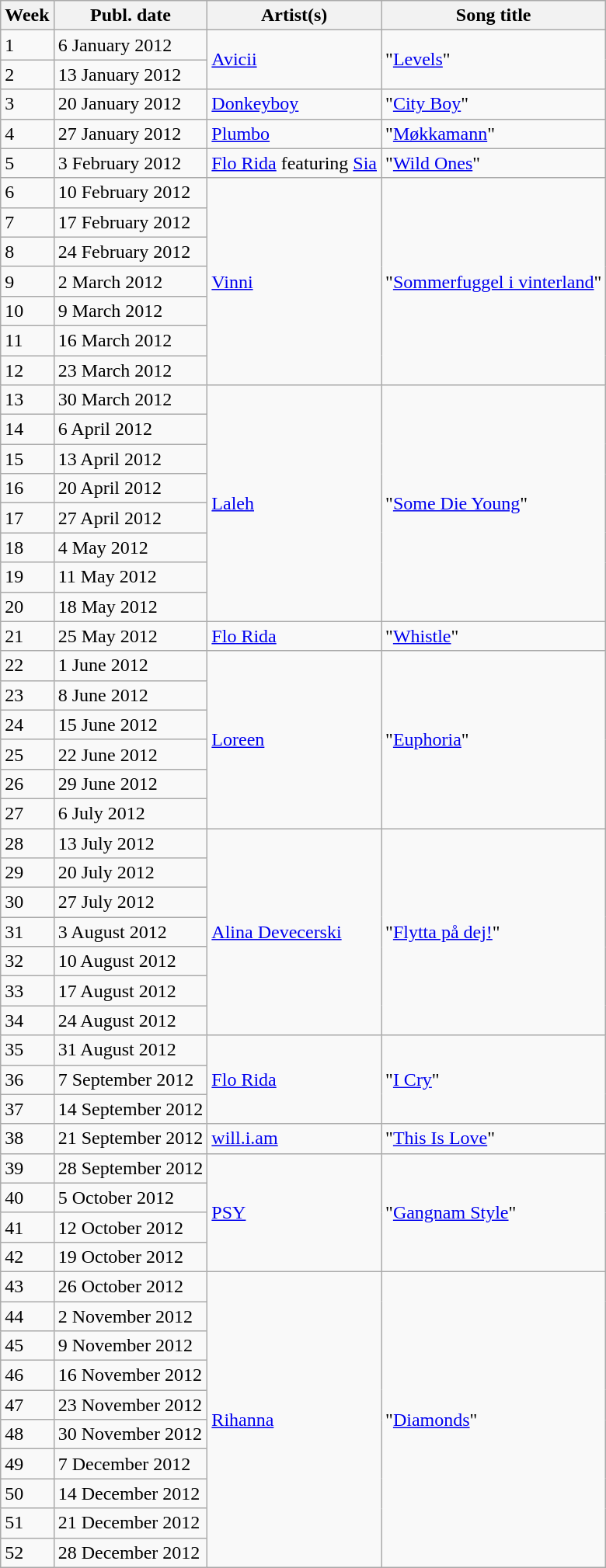<table class="wikitable">
<tr>
<th>Week</th>
<th>Publ. date</th>
<th>Artist(s)</th>
<th>Song title</th>
</tr>
<tr>
<td>1</td>
<td>6 January 2012</td>
<td rowspan=2><a href='#'>Avicii</a></td>
<td rowspan=2>"<a href='#'>Levels</a>"</td>
</tr>
<tr>
<td>2</td>
<td>13 January 2012</td>
</tr>
<tr>
<td>3</td>
<td>20 January 2012</td>
<td><a href='#'>Donkeyboy</a></td>
<td>"<a href='#'>City Boy</a>"</td>
</tr>
<tr>
<td>4</td>
<td>27 January 2012</td>
<td><a href='#'>Plumbo</a></td>
<td>"<a href='#'>Møkkamann</a>"</td>
</tr>
<tr>
<td>5</td>
<td>3 February 2012</td>
<td><a href='#'>Flo Rida</a> featuring <a href='#'>Sia</a></td>
<td>"<a href='#'>Wild Ones</a>"</td>
</tr>
<tr>
<td>6</td>
<td>10 February 2012</td>
<td rowspan=7><a href='#'>Vinni</a></td>
<td rowspan=7>"<a href='#'>Sommerfuggel i vinterland</a>"</td>
</tr>
<tr>
<td>7</td>
<td>17 February 2012</td>
</tr>
<tr>
<td>8</td>
<td>24 February 2012</td>
</tr>
<tr>
<td>9</td>
<td>2 March 2012</td>
</tr>
<tr>
<td>10</td>
<td>9 March 2012</td>
</tr>
<tr>
<td>11</td>
<td>16 March 2012</td>
</tr>
<tr>
<td>12</td>
<td>23 March 2012</td>
</tr>
<tr>
<td>13</td>
<td>30 March 2012</td>
<td rowspan=8><a href='#'>Laleh</a></td>
<td rowspan=8>"<a href='#'>Some Die Young</a>"</td>
</tr>
<tr>
<td>14</td>
<td>6 April 2012</td>
</tr>
<tr>
<td>15</td>
<td>13 April 2012</td>
</tr>
<tr>
<td>16</td>
<td>20 April 2012</td>
</tr>
<tr>
<td>17</td>
<td>27 April 2012</td>
</tr>
<tr>
<td>18</td>
<td>4 May 2012</td>
</tr>
<tr>
<td>19</td>
<td>11 May 2012</td>
</tr>
<tr>
<td>20</td>
<td>18 May 2012</td>
</tr>
<tr>
<td>21</td>
<td>25 May 2012</td>
<td><a href='#'>Flo Rida</a></td>
<td>"<a href='#'>Whistle</a>"</td>
</tr>
<tr>
<td>22</td>
<td>1 June 2012</td>
<td rowspan=6><a href='#'>Loreen</a></td>
<td rowspan=6>"<a href='#'>Euphoria</a>"</td>
</tr>
<tr>
<td>23</td>
<td>8 June 2012</td>
</tr>
<tr>
<td>24</td>
<td>15 June 2012</td>
</tr>
<tr>
<td>25</td>
<td>22 June 2012</td>
</tr>
<tr>
<td>26</td>
<td>29 June 2012</td>
</tr>
<tr>
<td>27</td>
<td>6 July 2012</td>
</tr>
<tr>
<td>28</td>
<td>13 July 2012</td>
<td rowspan=7><a href='#'>Alina Devecerski</a></td>
<td rowspan=7>"<a href='#'>Flytta på dej!</a>"</td>
</tr>
<tr>
<td>29</td>
<td>20 July 2012</td>
</tr>
<tr>
<td>30</td>
<td>27 July 2012</td>
</tr>
<tr>
<td>31</td>
<td>3 August 2012</td>
</tr>
<tr>
<td>32</td>
<td>10 August 2012</td>
</tr>
<tr>
<td>33</td>
<td>17 August 2012</td>
</tr>
<tr>
<td>34</td>
<td>24 August 2012</td>
</tr>
<tr>
<td>35</td>
<td>31 August 2012</td>
<td rowspan=3><a href='#'>Flo Rida</a></td>
<td rowspan=3>"<a href='#'>I Cry</a>"</td>
</tr>
<tr>
<td>36</td>
<td>7 September 2012</td>
</tr>
<tr>
<td>37</td>
<td>14 September 2012</td>
</tr>
<tr>
<td>38</td>
<td>21 September 2012</td>
<td><a href='#'>will.i.am</a></td>
<td>"<a href='#'>This Is Love</a>"</td>
</tr>
<tr>
<td>39</td>
<td>28 September 2012</td>
<td rowspan=4><a href='#'>PSY</a></td>
<td rowspan=4>"<a href='#'>Gangnam Style</a>"</td>
</tr>
<tr>
<td>40</td>
<td>5 October 2012</td>
</tr>
<tr>
<td>41</td>
<td>12 October 2012</td>
</tr>
<tr>
<td>42</td>
<td>19 October 2012</td>
</tr>
<tr>
<td>43</td>
<td>26 October 2012</td>
<td rowspan=10><a href='#'>Rihanna</a></td>
<td rowspan=10>"<a href='#'>Diamonds</a>"</td>
</tr>
<tr>
<td>44</td>
<td>2 November 2012</td>
</tr>
<tr>
<td>45</td>
<td>9 November 2012</td>
</tr>
<tr>
<td>46</td>
<td>16 November 2012</td>
</tr>
<tr>
<td>47</td>
<td>23 November 2012</td>
</tr>
<tr>
<td>48</td>
<td>30 November 2012</td>
</tr>
<tr>
<td>49</td>
<td>7 December 2012</td>
</tr>
<tr>
<td>50</td>
<td>14 December 2012</td>
</tr>
<tr>
<td>51</td>
<td>21 December 2012</td>
</tr>
<tr>
<td>52</td>
<td>28 December 2012</td>
</tr>
</table>
